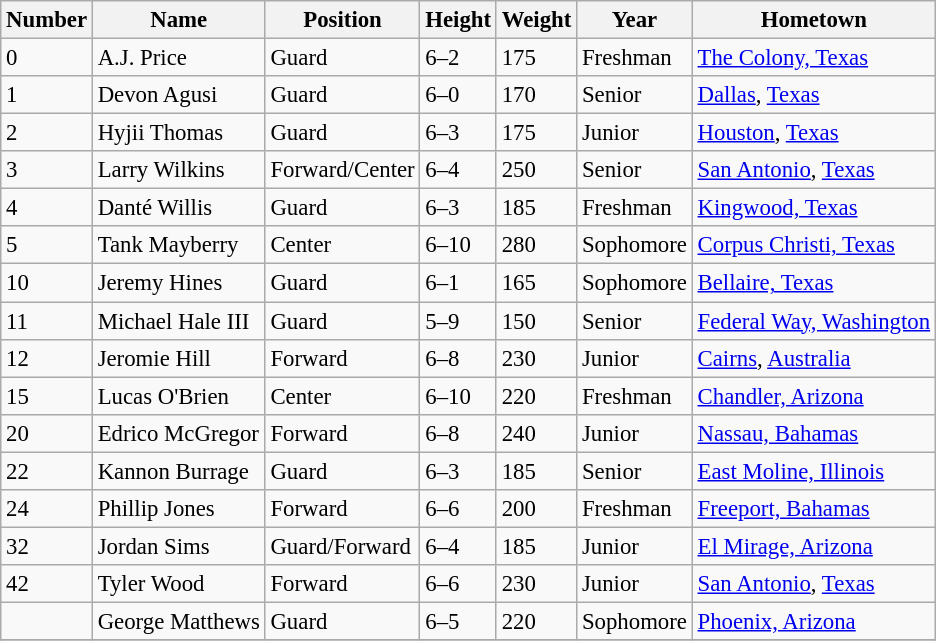<table class="wikitable" style="font-size: 95%;">
<tr>
<th>Number</th>
<th>Name</th>
<th>Position</th>
<th>Height</th>
<th>Weight</th>
<th>Year</th>
<th>Hometown</th>
</tr>
<tr>
<td>0</td>
<td>A.J. Price</td>
<td>Guard</td>
<td>6–2</td>
<td>175</td>
<td>Freshman</td>
<td><a href='#'>The Colony, Texas</a></td>
</tr>
<tr>
<td>1</td>
<td>Devon Agusi</td>
<td>Guard</td>
<td>6–0</td>
<td>170</td>
<td>Senior</td>
<td><a href='#'>Dallas</a>, <a href='#'>Texas</a></td>
</tr>
<tr>
<td>2</td>
<td>Hyjii Thomas</td>
<td>Guard</td>
<td>6–3</td>
<td>175</td>
<td>Junior</td>
<td><a href='#'>Houston</a>, <a href='#'>Texas</a></td>
</tr>
<tr>
<td>3</td>
<td>Larry Wilkins</td>
<td>Forward/Center</td>
<td>6–4</td>
<td>250</td>
<td>Senior</td>
<td><a href='#'>San Antonio</a>, <a href='#'>Texas</a></td>
</tr>
<tr>
<td>4</td>
<td>Danté Willis</td>
<td>Guard</td>
<td>6–3</td>
<td>185</td>
<td>Freshman</td>
<td><a href='#'>Kingwood, Texas</a></td>
</tr>
<tr>
<td>5</td>
<td>Tank Mayberry</td>
<td>Center</td>
<td>6–10</td>
<td>280</td>
<td>Sophomore</td>
<td><a href='#'>Corpus Christi, Texas</a></td>
</tr>
<tr>
<td>10</td>
<td>Jeremy Hines</td>
<td>Guard</td>
<td>6–1</td>
<td>165</td>
<td>Sophomore</td>
<td><a href='#'>Bellaire, Texas</a></td>
</tr>
<tr>
<td>11</td>
<td>Michael Hale III</td>
<td>Guard</td>
<td>5–9</td>
<td>150</td>
<td>Senior</td>
<td><a href='#'>Federal Way, Washington</a></td>
</tr>
<tr>
<td>12</td>
<td>Jeromie Hill</td>
<td>Forward</td>
<td>6–8</td>
<td>230</td>
<td>Junior</td>
<td><a href='#'>Cairns</a>, <a href='#'>Australia</a></td>
</tr>
<tr>
<td>15</td>
<td>Lucas O'Brien</td>
<td>Center</td>
<td>6–10</td>
<td>220</td>
<td>Freshman</td>
<td><a href='#'>Chandler, Arizona</a></td>
</tr>
<tr>
<td>20</td>
<td>Edrico McGregor</td>
<td>Forward</td>
<td>6–8</td>
<td>240</td>
<td>Junior</td>
<td><a href='#'>Nassau, Bahamas</a></td>
</tr>
<tr>
<td>22</td>
<td>Kannon Burrage</td>
<td>Guard</td>
<td>6–3</td>
<td>185</td>
<td>Senior</td>
<td><a href='#'>East Moline, Illinois</a></td>
</tr>
<tr>
<td>24</td>
<td>Phillip Jones</td>
<td>Forward</td>
<td>6–6</td>
<td>200</td>
<td>Freshman</td>
<td><a href='#'>Freeport, Bahamas</a></td>
</tr>
<tr>
<td>32</td>
<td>Jordan Sims</td>
<td>Guard/Forward</td>
<td>6–4</td>
<td>185</td>
<td>Junior</td>
<td><a href='#'>El Mirage, Arizona</a></td>
</tr>
<tr>
<td>42</td>
<td>Tyler Wood</td>
<td>Forward</td>
<td>6–6</td>
<td>230</td>
<td>Junior</td>
<td><a href='#'>San Antonio</a>, <a href='#'>Texas</a></td>
</tr>
<tr>
<td></td>
<td>George Matthews</td>
<td>Guard</td>
<td>6–5</td>
<td>220</td>
<td>Sophomore</td>
<td><a href='#'>Phoenix, Arizona</a></td>
</tr>
<tr>
</tr>
</table>
